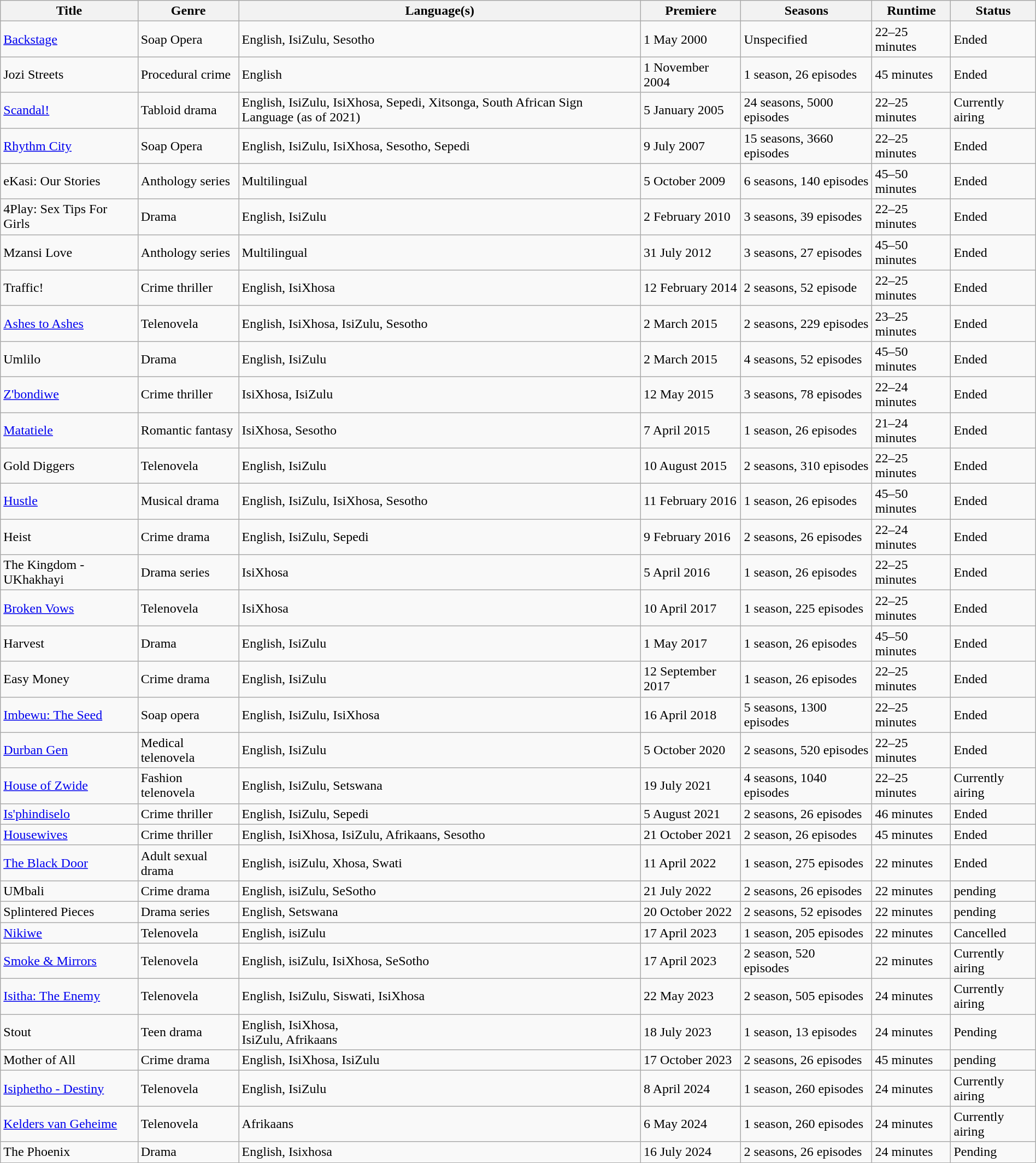<table class="wikitable sortable" style="width:100%">
<tr>
<th>Title</th>
<th>Genre</th>
<th>Language(s)</th>
<th>Premiere</th>
<th>Seasons</th>
<th>Runtime</th>
<th>Status</th>
</tr>
<tr>
<td><a href='#'>Backstage</a></td>
<td>Soap Opera</td>
<td>English, IsiZulu, Sesotho</td>
<td>1 May 2000</td>
<td>Unspecified</td>
<td>22–25 minutes</td>
<td>Ended</td>
</tr>
<tr>
<td>Jozi Streets</td>
<td>Procedural crime</td>
<td>English</td>
<td>1 November 2004</td>
<td>1 season, 26 episodes</td>
<td>45 minutes</td>
<td>Ended</td>
</tr>
<tr>
<td><a href='#'>Scandal!</a></td>
<td>Tabloid drama</td>
<td>English, IsiZulu, IsiXhosa, Sepedi, Xitsonga, South African Sign Language (as of 2021)</td>
<td>5 January 2005</td>
<td>24 seasons, 5000 episodes</td>
<td>22–25 minutes</td>
<td>Currently airing</td>
</tr>
<tr>
<td><a href='#'>Rhythm City</a></td>
<td>Soap Opera</td>
<td>English, IsiZulu, IsiXhosa, Sesotho, Sepedi</td>
<td>9 July 2007</td>
<td>15 seasons, 3660 episodes</td>
<td>22–25 minutes</td>
<td>Ended</td>
</tr>
<tr>
<td>eKasi: Our Stories</td>
<td>Anthology series</td>
<td>Multilingual</td>
<td>5 October 2009</td>
<td>6 seasons, 140 episodes</td>
<td>45–50 minutes</td>
<td>Ended</td>
</tr>
<tr>
<td>4Play: Sex Tips For Girls</td>
<td>Drama</td>
<td>English, IsiZulu</td>
<td>2 February 2010</td>
<td>3 seasons, 39 episodes</td>
<td>22–25 minutes</td>
<td>Ended</td>
</tr>
<tr>
<td>Mzansi Love</td>
<td>Anthology series</td>
<td>Multilingual</td>
<td>31 July 2012</td>
<td>3 seasons, 27 episodes</td>
<td>45–50 minutes</td>
<td>Ended</td>
</tr>
<tr>
<td>Traffic!</td>
<td>Crime thriller</td>
<td>English, IsiXhosa</td>
<td>12 February 2014</td>
<td>2 seasons, 52 episode</td>
<td>22–25 minutes</td>
<td>Ended</td>
</tr>
<tr>
<td><a href='#'>Ashes to Ashes</a></td>
<td>Telenovela</td>
<td>English, IsiXhosa, IsiZulu, Sesotho</td>
<td>2 March 2015</td>
<td>2 seasons, 229 episodes</td>
<td>23–25 minutes</td>
<td>Ended</td>
</tr>
<tr>
<td>Umlilo</td>
<td>Drama</td>
<td>English, IsiZulu</td>
<td>2 March 2015</td>
<td>4 seasons, 52 episodes</td>
<td>45–50 minutes</td>
<td>Ended</td>
</tr>
<tr>
<td><a href='#'>Z'bondiwe</a></td>
<td>Crime thriller</td>
<td>IsiXhosa, IsiZulu</td>
<td>12 May 2015</td>
<td>3 seasons, 78 episodes</td>
<td>22–24 minutes</td>
<td>Ended</td>
</tr>
<tr>
<td><a href='#'>Matatiele</a></td>
<td>Romantic fantasy</td>
<td>IsiXhosa, Sesotho</td>
<td>7 April 2015</td>
<td>1 season, 26 episodes</td>
<td>21–24 minutes</td>
<td>Ended</td>
</tr>
<tr>
<td>Gold Diggers</td>
<td>Telenovela</td>
<td>English, IsiZulu</td>
<td>10 August 2015</td>
<td>2 seasons, 310 episodes</td>
<td>22–25 minutes</td>
<td>Ended</td>
</tr>
<tr>
<td><a href='#'>Hustle</a></td>
<td>Musical drama</td>
<td>English, IsiZulu, IsiXhosa, Sesotho</td>
<td>11 February 2016</td>
<td>1 season, 26 episodes</td>
<td>45–50 minutes</td>
<td>Ended</td>
</tr>
<tr>
<td>Heist</td>
<td>Crime drama</td>
<td>English, IsiZulu, Sepedi</td>
<td>9 February 2016</td>
<td>2 seasons, 26 episodes</td>
<td>22–24 minutes</td>
<td>Ended</td>
</tr>
<tr>
<td>The Kingdom - UKhakhayi</td>
<td>Drama series</td>
<td>IsiXhosa</td>
<td>5 April 2016</td>
<td>1 season, 26 episodes</td>
<td>22–25 minutes</td>
<td>Ended</td>
</tr>
<tr>
<td><a href='#'>Broken Vows</a></td>
<td>Telenovela</td>
<td>IsiXhosa</td>
<td>10 April 2017</td>
<td>1 season, 225 episodes</td>
<td>22–25 minutes</td>
<td>Ended</td>
</tr>
<tr>
<td>Harvest</td>
<td>Drama</td>
<td>English, IsiZulu</td>
<td>1 May 2017</td>
<td>1 season, 26 episodes</td>
<td>45–50 minutes</td>
<td>Ended</td>
</tr>
<tr>
<td>Easy Money</td>
<td>Crime drama</td>
<td>English, IsiZulu</td>
<td>12 September 2017</td>
<td>1 season, 26 episodes</td>
<td>22–25 minutes</td>
<td>Ended</td>
</tr>
<tr>
<td><a href='#'>Imbewu: The Seed</a></td>
<td>Soap opera</td>
<td>English, IsiZulu, IsiXhosa</td>
<td>16 April 2018</td>
<td>5 seasons, 1300 episodes</td>
<td>22–25 minutes</td>
<td>Ended</td>
</tr>
<tr>
<td><a href='#'>Durban Gen</a></td>
<td>Medical telenovela</td>
<td>English, IsiZulu</td>
<td>5 October 2020</td>
<td>2 seasons, 520 episodes</td>
<td>22–25 minutes</td>
<td>Ended</td>
</tr>
<tr>
<td><a href='#'>House of Zwide</a></td>
<td>Fashion telenovela</td>
<td>English, IsiZulu, Setswana</td>
<td>19 July 2021</td>
<td>4 seasons, 1040 episodes</td>
<td>22–25 minutes</td>
<td>Currently airing</td>
</tr>
<tr>
<td><a href='#'>Is'phindiselo</a></td>
<td>Crime thriller</td>
<td>English, IsiZulu, Sepedi</td>
<td>5 August 2021</td>
<td>2 seasons, 26 episodes</td>
<td>46 minutes</td>
<td>Ended</td>
</tr>
<tr>
<td><a href='#'>Housewives</a></td>
<td>Crime thriller</td>
<td>English, IsiXhosa, IsiZulu, Afrikaans, Sesotho</td>
<td>21 October 2021</td>
<td>2 season, 26 episodes</td>
<td>45 minutes</td>
<td>Ended</td>
</tr>
<tr>
<td><a href='#'>The Black Door</a></td>
<td>Adult sexual drama</td>
<td>English, isiZulu, Xhosa, Swati</td>
<td>11 April 2022</td>
<td>1 season, 275 episodes</td>
<td>22 minutes</td>
<td>Ended</td>
</tr>
<tr>
<td>UMbali</td>
<td>Crime drama</td>
<td>English, isiZulu, SeSotho</td>
<td>21 July 2022</td>
<td>2 seasons, 26 episodes</td>
<td>22 minutes</td>
<td>pending</td>
</tr>
<tr>
<td>Splintered Pieces</td>
<td>Drama series</td>
<td>English, Setswana</td>
<td>20 October 2022</td>
<td>2 seasons, 52 episodes</td>
<td>22 minutes</td>
<td>pending</td>
</tr>
<tr>
<td><a href='#'>Nikiwe</a></td>
<td>Telenovela</td>
<td>English, isiZulu</td>
<td>17 April 2023</td>
<td>1 season, 205 episodes</td>
<td>22 minutes</td>
<td>Cancelled</td>
</tr>
<tr>
<td><a href='#'>Smoke & Mirrors</a></td>
<td>Telenovela</td>
<td>English, isiZulu, IsiXhosa, SeSotho</td>
<td>17 April 2023</td>
<td>2 season, 520<br>episodes</td>
<td>22 minutes</td>
<td>Currently airing</td>
</tr>
<tr>
<td><a href='#'>Isitha: The Enemy</a></td>
<td>Telenovela</td>
<td>English, IsiZulu, Siswati, IsiXhosa</td>
<td>22 May 2023</td>
<td>2 season, 505 episodes</td>
<td>24 minutes</td>
<td>Currently airing</td>
</tr>
<tr>
<td>Stout</td>
<td>Teen drama</td>
<td>English, IsiXhosa,<br>IsiZulu,
Afrikaans</td>
<td>18 July 2023</td>
<td>1 season, 13 episodes</td>
<td>24 minutes</td>
<td>Pending</td>
</tr>
<tr>
<td>Mother of All</td>
<td>Crime drama</td>
<td>English, IsiXhosa, IsiZulu</td>
<td>17 October 2023</td>
<td>2 seasons, 26 episodes</td>
<td>45 minutes</td>
<td>pending</td>
</tr>
<tr>
<td><a href='#'>Isiphetho - Destiny</a></td>
<td>Telenovela</td>
<td>English, IsiZulu</td>
<td>8 April 2024</td>
<td>1 season, 260 episodes</td>
<td>24 minutes</td>
<td>Currently airing</td>
</tr>
<tr>
<td><a href='#'>Kelders van Geheime</a></td>
<td>Telenovela</td>
<td>Afrikaans</td>
<td>6 May 2024</td>
<td>1 season, 260 episodes</td>
<td>24 minutes</td>
<td>Currently airing</td>
</tr>
<tr>
<td>The Phoenix</td>
<td>Drama</td>
<td>English, Isixhosa</td>
<td>16 July 2024</td>
<td>2 seasons, 26 episodes</td>
<td>24 minutes</td>
<td>Pending</td>
</tr>
</table>
